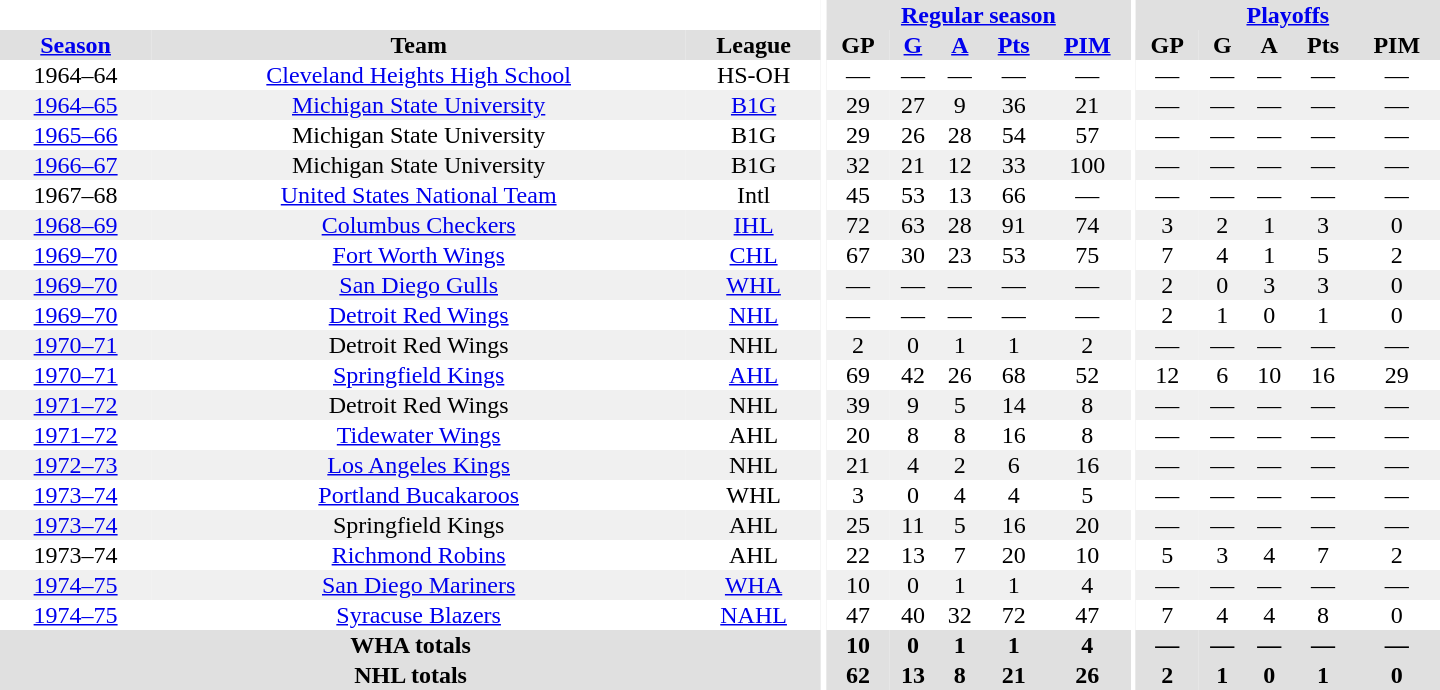<table border="0" cellpadding="1" cellspacing="0" style="text-align:center; width:60em">
<tr bgcolor="#e0e0e0">
<th colspan="3" bgcolor="#ffffff"></th>
<th rowspan="100" bgcolor="#ffffff"></th>
<th colspan="5"><a href='#'>Regular season</a></th>
<th rowspan="100" bgcolor="#ffffff"></th>
<th colspan="5"><a href='#'>Playoffs</a></th>
</tr>
<tr bgcolor="#e0e0e0">
<th><a href='#'>Season</a></th>
<th>Team</th>
<th>League</th>
<th>GP</th>
<th><a href='#'>G</a></th>
<th><a href='#'>A</a></th>
<th><a href='#'>Pts</a></th>
<th><a href='#'>PIM</a></th>
<th>GP</th>
<th>G</th>
<th>A</th>
<th>Pts</th>
<th>PIM</th>
</tr>
<tr>
<td>1964–64</td>
<td><a href='#'>Cleveland Heights High School</a></td>
<td>HS-OH</td>
<td>—</td>
<td>—</td>
<td>—</td>
<td>—</td>
<td>—</td>
<td>—</td>
<td>—</td>
<td>—</td>
<td>—</td>
<td>—</td>
</tr>
<tr bgcolor="#f0f0f0">
<td><a href='#'>1964–65</a></td>
<td><a href='#'>Michigan State University</a></td>
<td><a href='#'>B1G</a></td>
<td>29</td>
<td>27</td>
<td>9</td>
<td>36</td>
<td>21</td>
<td>—</td>
<td>—</td>
<td>—</td>
<td>—</td>
<td>—</td>
</tr>
<tr>
<td><a href='#'>1965–66</a></td>
<td>Michigan State University</td>
<td>B1G</td>
<td>29</td>
<td>26</td>
<td>28</td>
<td>54</td>
<td>57</td>
<td>—</td>
<td>—</td>
<td>—</td>
<td>—</td>
<td>—</td>
</tr>
<tr bgcolor="#f0f0f0">
<td><a href='#'>1966–67</a></td>
<td>Michigan State University</td>
<td>B1G</td>
<td>32</td>
<td>21</td>
<td>12</td>
<td>33</td>
<td>100</td>
<td>—</td>
<td>—</td>
<td>—</td>
<td>—</td>
<td>—</td>
</tr>
<tr>
<td>1967–68</td>
<td><a href='#'>United States National Team</a></td>
<td>Intl</td>
<td>45</td>
<td>53</td>
<td>13</td>
<td>66</td>
<td>—</td>
<td>—</td>
<td>—</td>
<td>—</td>
<td>—</td>
<td>—</td>
</tr>
<tr bgcolor="#f0f0f0">
<td><a href='#'>1968–69</a></td>
<td><a href='#'>Columbus Checkers</a></td>
<td><a href='#'>IHL</a></td>
<td>72</td>
<td>63</td>
<td>28</td>
<td>91</td>
<td>74</td>
<td>3</td>
<td>2</td>
<td>1</td>
<td>3</td>
<td>0</td>
</tr>
<tr>
<td><a href='#'>1969–70</a></td>
<td><a href='#'>Fort Worth Wings</a></td>
<td><a href='#'>CHL</a></td>
<td>67</td>
<td>30</td>
<td>23</td>
<td>53</td>
<td>75</td>
<td>7</td>
<td>4</td>
<td>1</td>
<td>5</td>
<td>2</td>
</tr>
<tr bgcolor="#f0f0f0">
<td><a href='#'>1969–70</a></td>
<td><a href='#'>San Diego Gulls</a></td>
<td><a href='#'>WHL</a></td>
<td>—</td>
<td>—</td>
<td>—</td>
<td>—</td>
<td>—</td>
<td>2</td>
<td>0</td>
<td>3</td>
<td>3</td>
<td>0</td>
</tr>
<tr>
<td><a href='#'>1969–70</a></td>
<td><a href='#'>Detroit Red Wings</a></td>
<td><a href='#'>NHL</a></td>
<td>—</td>
<td>—</td>
<td>—</td>
<td>—</td>
<td>—</td>
<td>2</td>
<td>1</td>
<td>0</td>
<td>1</td>
<td>0</td>
</tr>
<tr bgcolor="#f0f0f0">
<td><a href='#'>1970–71</a></td>
<td>Detroit Red Wings</td>
<td>NHL</td>
<td>2</td>
<td>0</td>
<td>1</td>
<td>1</td>
<td>2</td>
<td>—</td>
<td>—</td>
<td>—</td>
<td>—</td>
<td>—</td>
</tr>
<tr>
<td><a href='#'>1970–71</a></td>
<td><a href='#'>Springfield Kings</a></td>
<td><a href='#'>AHL</a></td>
<td>69</td>
<td>42</td>
<td>26</td>
<td>68</td>
<td>52</td>
<td>12</td>
<td>6</td>
<td>10</td>
<td>16</td>
<td>29</td>
</tr>
<tr bgcolor="#f0f0f0">
<td><a href='#'>1971–72</a></td>
<td>Detroit Red Wings</td>
<td>NHL</td>
<td>39</td>
<td>9</td>
<td>5</td>
<td>14</td>
<td>8</td>
<td>—</td>
<td>—</td>
<td>—</td>
<td>—</td>
<td>—</td>
</tr>
<tr>
<td><a href='#'>1971–72</a></td>
<td><a href='#'>Tidewater Wings</a></td>
<td>AHL</td>
<td>20</td>
<td>8</td>
<td>8</td>
<td>16</td>
<td>8</td>
<td>—</td>
<td>—</td>
<td>—</td>
<td>—</td>
<td>—</td>
</tr>
<tr bgcolor="#f0f0f0">
<td><a href='#'>1972–73</a></td>
<td><a href='#'>Los Angeles Kings</a></td>
<td>NHL</td>
<td>21</td>
<td>4</td>
<td>2</td>
<td>6</td>
<td>16</td>
<td>—</td>
<td>—</td>
<td>—</td>
<td>—</td>
<td>—</td>
</tr>
<tr>
<td><a href='#'>1973–74</a></td>
<td><a href='#'>Portland Bucakaroos</a></td>
<td>WHL</td>
<td>3</td>
<td>0</td>
<td>4</td>
<td>4</td>
<td>5</td>
<td>—</td>
<td>—</td>
<td>—</td>
<td>—</td>
<td>—</td>
</tr>
<tr bgcolor="#f0f0f0">
<td><a href='#'>1973–74</a></td>
<td>Springfield Kings</td>
<td>AHL</td>
<td>25</td>
<td>11</td>
<td>5</td>
<td>16</td>
<td>20</td>
<td>—</td>
<td>—</td>
<td>—</td>
<td>—</td>
<td>—</td>
</tr>
<tr>
<td>1973–74</td>
<td><a href='#'>Richmond Robins</a></td>
<td>AHL</td>
<td>22</td>
<td>13</td>
<td>7</td>
<td>20</td>
<td>10</td>
<td>5</td>
<td>3</td>
<td>4</td>
<td>7</td>
<td>2</td>
</tr>
<tr bgcolor="#f0f0f0">
<td><a href='#'>1974–75</a></td>
<td><a href='#'>San Diego Mariners</a></td>
<td><a href='#'>WHA</a></td>
<td>10</td>
<td>0</td>
<td>1</td>
<td>1</td>
<td>4</td>
<td>—</td>
<td>—</td>
<td>—</td>
<td>—</td>
<td>—</td>
</tr>
<tr>
<td><a href='#'>1974–75</a></td>
<td><a href='#'>Syracuse Blazers</a></td>
<td><a href='#'>NAHL</a></td>
<td>47</td>
<td>40</td>
<td>32</td>
<td>72</td>
<td>47</td>
<td>7</td>
<td>4</td>
<td>4</td>
<td>8</td>
<td>0</td>
</tr>
<tr bgcolor="#e0e0e0">
<th colspan="3">WHA totals</th>
<th>10</th>
<th>0</th>
<th>1</th>
<th>1</th>
<th>4</th>
<th>—</th>
<th>—</th>
<th>—</th>
<th>—</th>
<th>—</th>
</tr>
<tr bgcolor="#e0e0e0">
<th colspan="3">NHL totals</th>
<th>62</th>
<th>13</th>
<th>8</th>
<th>21</th>
<th>26</th>
<th>2</th>
<th>1</th>
<th>0</th>
<th>1</th>
<th>0</th>
</tr>
</table>
